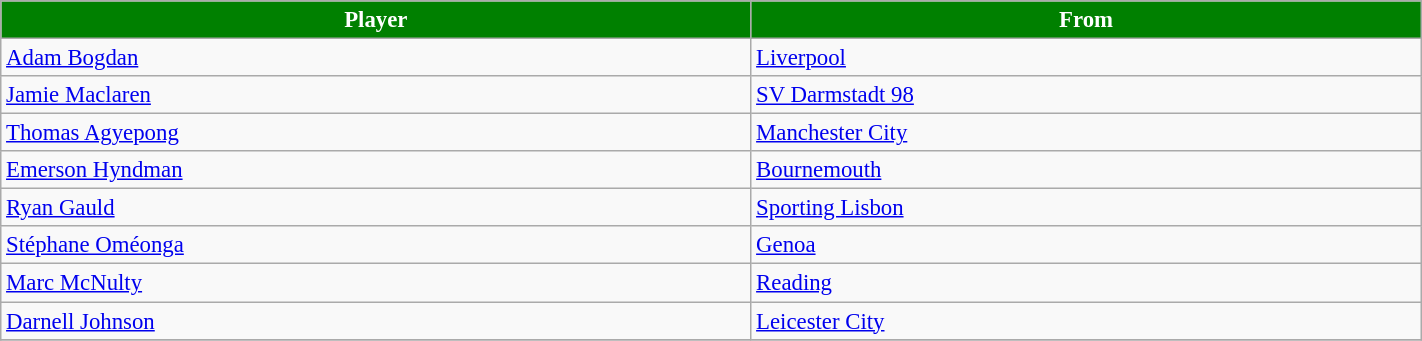<table class="wikitable" style="text-align:center; font-size:95%;width:75%; text-align:left">
<tr>
<th style="background:#008000; color:white;">Player</th>
<th style="background:#008000; color:white;">From</th>
</tr>
<tr>
<td> <a href='#'>Adam Bogdan</a></td>
<td> <a href='#'>Liverpool</a></td>
</tr>
<tr>
<td> <a href='#'>Jamie Maclaren</a></td>
<td> <a href='#'>SV Darmstadt 98</a></td>
</tr>
<tr>
<td> <a href='#'>Thomas Agyepong</a></td>
<td> <a href='#'>Manchester City</a></td>
</tr>
<tr>
<td> <a href='#'>Emerson Hyndman</a></td>
<td> <a href='#'>Bournemouth</a></td>
</tr>
<tr>
<td> <a href='#'>Ryan Gauld</a></td>
<td> <a href='#'>Sporting Lisbon</a></td>
</tr>
<tr>
<td> <a href='#'>Stéphane Oméonga</a></td>
<td> <a href='#'>Genoa</a></td>
</tr>
<tr>
<td> <a href='#'>Marc McNulty</a></td>
<td> <a href='#'>Reading</a></td>
</tr>
<tr>
<td> <a href='#'>Darnell Johnson</a></td>
<td> <a href='#'>Leicester City</a></td>
</tr>
<tr>
</tr>
</table>
